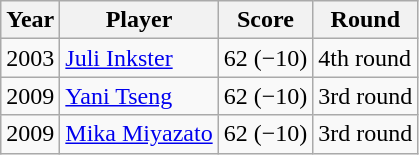<table class="wikitable">
<tr>
<th>Year</th>
<th>Player</th>
<th>Score</th>
<th>Round</th>
</tr>
<tr>
<td>2003</td>
<td><a href='#'>Juli Inkster</a></td>
<td>62 (−10)</td>
<td>4th round</td>
</tr>
<tr>
<td>2009</td>
<td><a href='#'>Yani Tseng</a></td>
<td>62 (−10)</td>
<td>3rd round</td>
</tr>
<tr>
<td>2009</td>
<td><a href='#'>Mika Miyazato</a></td>
<td>62 (−10)</td>
<td>3rd round</td>
</tr>
</table>
